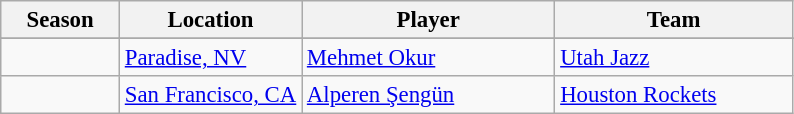<table class="wikitable sortable" style="font-size:95%">
<tr>
<th bgcolor="#efefef" width="15%">Season</th>
<th bgcolor="#efefef" width="23%">Location</th>
<th bgcolor="#efefef" width="32%">Player</th>
<th bgcolor="#efefef" width="30%">Team</th>
</tr>
<tr>
</tr>
<tr>
<td></td>
<td><a href='#'>Paradise, NV</a></td>
<td><a href='#'>Mehmet Okur</a></td>
<td><a href='#'>Utah Jazz</a></td>
</tr>
<tr>
<td></td>
<td><a href='#'>San Francisco, CA</a></td>
<td><a href='#'>Alperen Şengün</a></td>
<td><a href='#'>Houston Rockets</a></td>
</tr>
</table>
